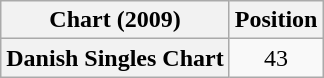<table class="wikitable plainrowheaders">
<tr>
<th>Chart (2009)</th>
<th>Position</th>
</tr>
<tr>
<th scope="row">Danish Singles Chart</th>
<td align="center">43</td>
</tr>
</table>
